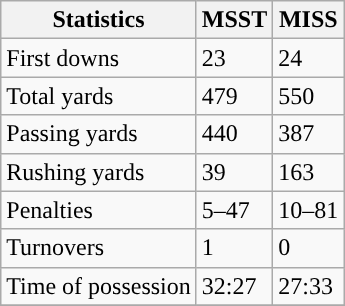<table class="wikitable" style="float: left;">
<tr>
<th>Statistics</th>
<th>MSST</th>
<th>MISS</th>
</tr>
<tr>
<td>First downs</td>
<td>23</td>
<td>24</td>
</tr>
<tr>
<td>Total yards</td>
<td>479</td>
<td>550</td>
</tr>
<tr>
<td>Passing yards</td>
<td>440</td>
<td>387</td>
</tr>
<tr>
<td>Rushing yards</td>
<td>39</td>
<td>163</td>
</tr>
<tr>
<td>Penalties</td>
<td>5–47</td>
<td>10–81</td>
</tr>
<tr>
<td>Turnovers</td>
<td>1</td>
<td>0</td>
</tr>
<tr>
<td>Time of possession</td>
<td>32:27</td>
<td>27:33</td>
</tr>
<tr>
</tr>
</table>
